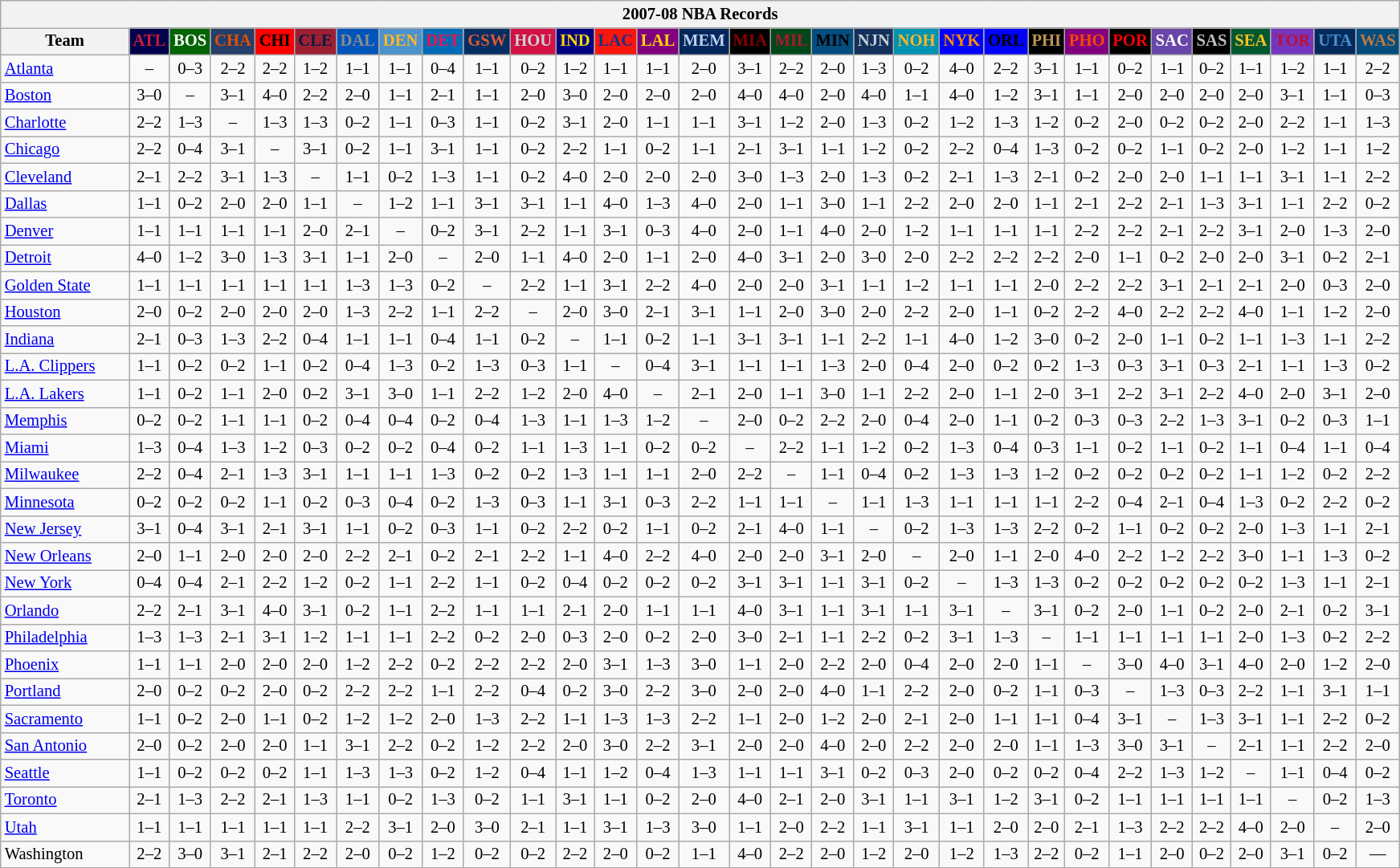<table class="wikitable" style="font-size:86%; text-align:center;">
<tr>
<th colspan=31>2007-08 NBA Records</th>
</tr>
<tr>
<th width=100>Team</th>
<th style="background:#00004d;color:#C41E3a;width=35">ATL</th>
<th style="background:#006400;color:#FFFFFF;width=35">BOS</th>
<th style="background:#253E6A;color:#DF5106;width=35">CHA</th>
<th style="background:#FF0000;color:#000000;width=35">CHI</th>
<th style="background:#9F1F32;color:#001D43;width=35">CLE</th>
<th style="background:#0055BA;color:#898D8F;width=35">DAL</th>
<th style="background:#4C92CC;color:#FDB827;width=35">DEN</th>
<th style="background:#006BB7;color:#ED164B;width=35">DET</th>
<th style="background:#072E63;color:#DC5A34;width=35">GSW</th>
<th style="background:#D31145;color:#CBD4D8;width=35">HOU</th>
<th style="background:#000080;color:#FFD700;width=35">IND</th>
<th style="background:#F9160D;color:#1A2E8B;width=35">LAC</th>
<th style="background:#800080;color:#FFD700;width=35">LAL</th>
<th style="background:#00265B;color:#BAD1EB;width=35">MEM</th>
<th style="background:#000000;color:#8B0000;width=35">MIA</th>
<th style="background:#00471B;color:#AC1A2F;width=35">MIL</th>
<th style="background:#044D80;color:#000000;width=35">MIN</th>
<th style="background:#12305B;color:#C4CED4;width=35">NJN</th>
<th style="background:#0093B1;color:#FDB827;width=35">NOH</th>
<th style="background:#0000FF;color:#FF8C00;width=35">NYK</th>
<th style="background:#0000FF;color:#000000;width=35">ORL</th>
<th style="background:#000000;color:#BB9754;width=35">PHI</th>
<th style="background:#800080;color:#FF4500;width=35">PHO</th>
<th style="background:#000000;color:#FF0000;width=35">POR</th>
<th style="background:#6846A8;color:#FFFFFF;width=35">SAC</th>
<th style="background:#000000;color:#C0C0C0;width=35">SAS</th>
<th style="background:#005831;color:#FFC322;width=35">SEA</th>
<th style="background:#7436BF;color:#BE0F34;width=35">TOR</th>
<th style="background:#042A5C;color:#4C8ECC;width=35">UTA</th>
<th style="background:#044D7D;color:#BC7A44;width=35">WAS</th>
</tr>
<tr>
<td style="text-align:left;"><a href='#'>Atlanta</a></td>
<td>–</td>
<td>0–3</td>
<td>2–2</td>
<td>2–2</td>
<td>1–2</td>
<td>1–1</td>
<td>1–1</td>
<td>0–4</td>
<td>1–1</td>
<td>0–2</td>
<td>1–2</td>
<td>1–1</td>
<td>1–1</td>
<td>2–0</td>
<td>3–1</td>
<td>2–2</td>
<td>2–0</td>
<td>1–3</td>
<td>0–2</td>
<td>4–0</td>
<td>2–2</td>
<td>3–1</td>
<td>1–1</td>
<td>0–2</td>
<td>1–1</td>
<td>0–2</td>
<td>1–1</td>
<td>1–2</td>
<td>1–1</td>
<td>2–2</td>
</tr>
<tr>
<td style="text-align:left;"><a href='#'>Boston</a></td>
<td>3–0</td>
<td>–</td>
<td>3–1</td>
<td>4–0</td>
<td>2–2</td>
<td>2–0</td>
<td>1–1</td>
<td>2–1</td>
<td>1–1</td>
<td>2–0</td>
<td>3–0</td>
<td>2–0</td>
<td>2–0</td>
<td>2–0</td>
<td>4–0</td>
<td>4–0</td>
<td>2–0</td>
<td>4–0</td>
<td>1–1</td>
<td>4–0</td>
<td>1–2</td>
<td>3–1</td>
<td>1–1</td>
<td>2–0</td>
<td>2–0</td>
<td>2–0</td>
<td>2–0</td>
<td>3–1</td>
<td>1–1</td>
<td>0–3</td>
</tr>
<tr>
<td style="text-align:left;"><a href='#'>Charlotte</a></td>
<td>2–2</td>
<td>1–3</td>
<td>–</td>
<td>1–3</td>
<td>1–3</td>
<td>0–2</td>
<td>1–1</td>
<td>0–3</td>
<td>1–1</td>
<td>0–2</td>
<td>3–1</td>
<td>2–0</td>
<td>1–1</td>
<td>1–1</td>
<td>3–1</td>
<td>1–2</td>
<td>2–0</td>
<td>1–3</td>
<td>0–2</td>
<td>1–2</td>
<td>1–3</td>
<td>1–2</td>
<td>0–2</td>
<td>2–0</td>
<td>0–2</td>
<td>0–2</td>
<td>2–0</td>
<td>2–2</td>
<td>1–1</td>
<td>1–3</td>
</tr>
<tr>
<td style="text-align:left;"><a href='#'>Chicago</a></td>
<td>2–2</td>
<td>0–4</td>
<td>3–1</td>
<td>–</td>
<td>3–1</td>
<td>0–2</td>
<td>1–1</td>
<td>3–1</td>
<td>1–1</td>
<td>0–2</td>
<td>2–2</td>
<td>1–1</td>
<td>0–2</td>
<td>1–1</td>
<td>2–1</td>
<td>3–1</td>
<td>1–1</td>
<td>1–2</td>
<td>0–2</td>
<td>2–2</td>
<td>0–4</td>
<td>1–3</td>
<td>0–2</td>
<td>0–2</td>
<td>1–1</td>
<td>0–2</td>
<td>2–0</td>
<td>1–2</td>
<td>1–1</td>
<td>1–2</td>
</tr>
<tr>
<td style="text-align:left;"><a href='#'>Cleveland</a></td>
<td>2–1</td>
<td>2–2</td>
<td>3–1</td>
<td>1–3</td>
<td>–</td>
<td>1–1</td>
<td>0–2</td>
<td>1–3</td>
<td>1–1</td>
<td>0–2</td>
<td>4–0</td>
<td>2–0</td>
<td>2–0</td>
<td>2–0</td>
<td>3–0</td>
<td>1–3</td>
<td>2–0</td>
<td>1–3</td>
<td>0–2</td>
<td>2–1</td>
<td>1–3</td>
<td>2–1</td>
<td>0–2</td>
<td>2–0</td>
<td>2–0</td>
<td>1–1</td>
<td>1–1</td>
<td>3–1</td>
<td>1–1</td>
<td>2–2</td>
</tr>
<tr>
<td style="text-align:left;"><a href='#'>Dallas</a></td>
<td>1–1</td>
<td>0–2</td>
<td>2–0</td>
<td>2–0</td>
<td>1–1</td>
<td>–</td>
<td>1–2</td>
<td>1–1</td>
<td>3–1</td>
<td>3–1</td>
<td>1–1</td>
<td>4–0</td>
<td>1–3</td>
<td>4–0</td>
<td>2–0</td>
<td>1–1</td>
<td>3–0</td>
<td>1–1</td>
<td>2–2</td>
<td>2–0</td>
<td>2–0</td>
<td>1–1</td>
<td>2–1</td>
<td>2–2</td>
<td>2–1</td>
<td>1–3</td>
<td>3–1</td>
<td>1–1</td>
<td>2–2</td>
<td>0–2</td>
</tr>
<tr>
<td style="text-align:left;"><a href='#'>Denver</a></td>
<td>1–1</td>
<td>1–1</td>
<td>1–1</td>
<td>1–1</td>
<td>2–0</td>
<td>2–1</td>
<td>–</td>
<td>0–2</td>
<td>3–1</td>
<td>2–2</td>
<td>1–1</td>
<td>3–1</td>
<td>0–3</td>
<td>4–0</td>
<td>2–0</td>
<td>1–1</td>
<td>4–0</td>
<td>2–0</td>
<td>1–2</td>
<td>1–1</td>
<td>1–1</td>
<td>1–1</td>
<td>2–2</td>
<td>2–2</td>
<td>2–1</td>
<td>2–2</td>
<td>3–1</td>
<td>2–0</td>
<td>1–3</td>
<td>2–0</td>
</tr>
<tr>
<td style="text-align:left;"><a href='#'>Detroit</a></td>
<td>4–0</td>
<td>1–2</td>
<td>3–0</td>
<td>1–3</td>
<td>3–1</td>
<td>1–1</td>
<td>2–0</td>
<td>–</td>
<td>2–0</td>
<td>1–1</td>
<td>4–0</td>
<td>2–0</td>
<td>1–1</td>
<td>2–0</td>
<td>4–0</td>
<td>3–1</td>
<td>2–0</td>
<td>3–0</td>
<td>2–0</td>
<td>2–2</td>
<td>2–2</td>
<td>2–2</td>
<td>2–0</td>
<td>1–1</td>
<td>0–2</td>
<td>2–0</td>
<td>2–0</td>
<td>3–1</td>
<td>0–2</td>
<td>2–1</td>
</tr>
<tr>
<td style="text-align:left;"><a href='#'>Golden State</a></td>
<td>1–1</td>
<td>1–1</td>
<td>1–1</td>
<td>1–1</td>
<td>1–1</td>
<td>1–3</td>
<td>1–3</td>
<td>0–2</td>
<td>–</td>
<td>2–2</td>
<td>1–1</td>
<td>3–1</td>
<td>2–2</td>
<td>4–0</td>
<td>2–0</td>
<td>2–0</td>
<td>3–1</td>
<td>1–1</td>
<td>1–2</td>
<td>1–1</td>
<td>1–1</td>
<td>2–0</td>
<td>2–2</td>
<td>2–2</td>
<td>3–1</td>
<td>2–1</td>
<td>2–1</td>
<td>2–0</td>
<td>0–3</td>
<td>2–0</td>
</tr>
<tr>
<td style="text-align:left;"><a href='#'>Houston</a></td>
<td>2–0</td>
<td>0–2</td>
<td>2–0</td>
<td>2–0</td>
<td>2–0</td>
<td>1–3</td>
<td>2–2</td>
<td>1–1</td>
<td>2–2</td>
<td>–</td>
<td>2–0</td>
<td>3–0</td>
<td>2–1</td>
<td>3–1</td>
<td>1–1</td>
<td>2–0</td>
<td>3–0</td>
<td>2–0</td>
<td>2–2</td>
<td>2–0</td>
<td>1–1</td>
<td>0–2</td>
<td>2–2</td>
<td>4–0</td>
<td>2–2</td>
<td>2–2</td>
<td>4–0</td>
<td>1–1</td>
<td>1–2</td>
<td>2–0</td>
</tr>
<tr>
<td style="text-align:left;"><a href='#'>Indiana</a></td>
<td>2–1</td>
<td>0–3</td>
<td>1–3</td>
<td>2–2</td>
<td>0–4</td>
<td>1–1</td>
<td>1–1</td>
<td>0–4</td>
<td>1–1</td>
<td>0–2</td>
<td>–</td>
<td>1–1</td>
<td>0–2</td>
<td>1–1</td>
<td>3–1</td>
<td>3–1</td>
<td>1–1</td>
<td>2–2</td>
<td>1–1</td>
<td>4–0</td>
<td>1–2</td>
<td>3–0</td>
<td>0–2</td>
<td>2–0</td>
<td>1–1</td>
<td>0–2</td>
<td>1–1</td>
<td>1–3</td>
<td>1–1</td>
<td>2–2</td>
</tr>
<tr>
<td style="text-align:left;"><a href='#'>L.A. Clippers</a></td>
<td>1–1</td>
<td>0–2</td>
<td>0–2</td>
<td>1–1</td>
<td>0–2</td>
<td>0–4</td>
<td>1–3</td>
<td>0–2</td>
<td>1–3</td>
<td>0–3</td>
<td>1–1</td>
<td>–</td>
<td>0–4</td>
<td>3–1</td>
<td>1–1</td>
<td>1–1</td>
<td>1–3</td>
<td>2–0</td>
<td>0–4</td>
<td>2–0</td>
<td>0–2</td>
<td>0–2</td>
<td>1–3</td>
<td>0–3</td>
<td>3–1</td>
<td>0–3</td>
<td>2–1</td>
<td>1–1</td>
<td>1–3</td>
<td>0–2</td>
</tr>
<tr>
<td style="text-align:left;"><a href='#'>L.A. Lakers</a></td>
<td>1–1</td>
<td>0–2</td>
<td>1–1</td>
<td>2–0</td>
<td>0–2</td>
<td>3–1</td>
<td>3–0</td>
<td>1–1</td>
<td>2–2</td>
<td>1–2</td>
<td>2–0</td>
<td>4–0</td>
<td>–</td>
<td>2–1</td>
<td>2–0</td>
<td>1–1</td>
<td>3–0</td>
<td>1–1</td>
<td>2–2</td>
<td>2–0</td>
<td>1–1</td>
<td>2–0</td>
<td>3–1</td>
<td>2–2</td>
<td>3–1</td>
<td>2–2</td>
<td>4–0</td>
<td>2–0</td>
<td>3–1</td>
<td>2–0</td>
</tr>
<tr>
<td style="text-align:left;"><a href='#'>Memphis</a></td>
<td>0–2</td>
<td>0–2</td>
<td>1–1</td>
<td>1–1</td>
<td>0–2</td>
<td>0–4</td>
<td>0–4</td>
<td>0–2</td>
<td>0–4</td>
<td>1–3</td>
<td>1–1</td>
<td>1–3</td>
<td>1–2</td>
<td>–</td>
<td>2–0</td>
<td>0–2</td>
<td>2–2</td>
<td>2–0</td>
<td>0–4</td>
<td>2–0</td>
<td>1–1</td>
<td>0–2</td>
<td>0–3</td>
<td>0–3</td>
<td>2–2</td>
<td>1–3</td>
<td>3–1</td>
<td>0–2</td>
<td>0–3</td>
<td>1–1</td>
</tr>
<tr>
<td style="text-align:left;"><a href='#'>Miami</a></td>
<td>1–3</td>
<td>0–4</td>
<td>1–3</td>
<td>1–2</td>
<td>0–3</td>
<td>0–2</td>
<td>0–2</td>
<td>0–4</td>
<td>0–2</td>
<td>1–1</td>
<td>1–3</td>
<td>1–1</td>
<td>0–2</td>
<td>0–2</td>
<td>–</td>
<td>2–2</td>
<td>1–1</td>
<td>1–2</td>
<td>0–2</td>
<td>1–3</td>
<td>0–4</td>
<td>0–3</td>
<td>1–1</td>
<td>0–2</td>
<td>1–1</td>
<td>0–2</td>
<td>1–1</td>
<td>0–4</td>
<td>1–1</td>
<td>0–4</td>
</tr>
<tr>
<td style="text-align:left;"><a href='#'>Milwaukee</a></td>
<td>2–2</td>
<td>0–4</td>
<td>2–1</td>
<td>1–3</td>
<td>3–1</td>
<td>1–1</td>
<td>1–1</td>
<td>1–3</td>
<td>0–2</td>
<td>0–2</td>
<td>1–3</td>
<td>1–1</td>
<td>1–1</td>
<td>2–0</td>
<td>2–2</td>
<td>–</td>
<td>1–1</td>
<td>0–4</td>
<td>0–2</td>
<td>1–3</td>
<td>1–3</td>
<td>1–2</td>
<td>0–2</td>
<td>0–2</td>
<td>0–2</td>
<td>0–2</td>
<td>1–1</td>
<td>1–2</td>
<td>0–2</td>
<td>2–2</td>
</tr>
<tr>
<td style="text-align:left;"><a href='#'>Minnesota</a></td>
<td>0–2</td>
<td>0–2</td>
<td>0–2</td>
<td>1–1</td>
<td>0–2</td>
<td>0–3</td>
<td>0–4</td>
<td>0–2</td>
<td>1–3</td>
<td>0–3</td>
<td>1–1</td>
<td>3–1</td>
<td>0–3</td>
<td>2–2</td>
<td>1–1</td>
<td>1–1</td>
<td>–</td>
<td>1–1</td>
<td>1–3</td>
<td>1–1</td>
<td>1–1</td>
<td>1–1</td>
<td>2–2</td>
<td>0–4</td>
<td>2–1</td>
<td>0–4</td>
<td>1–3</td>
<td>0–2</td>
<td>2–2</td>
<td>0–2</td>
</tr>
<tr>
<td style="text-align:left;"><a href='#'>New Jersey</a></td>
<td>3–1</td>
<td>0–4</td>
<td>3–1</td>
<td>2–1</td>
<td>3–1</td>
<td>1–1</td>
<td>0–2</td>
<td>0–3</td>
<td>1–1</td>
<td>0–2</td>
<td>2–2</td>
<td>0–2</td>
<td>1–1</td>
<td>0–2</td>
<td>2–1</td>
<td>4–0</td>
<td>1–1</td>
<td>–</td>
<td>0–2</td>
<td>1–3</td>
<td>1–3</td>
<td>2–2</td>
<td>0–2</td>
<td>1–1</td>
<td>0–2</td>
<td>0–2</td>
<td>2–0</td>
<td>1–3</td>
<td>1–1</td>
<td>2–1</td>
</tr>
<tr>
<td style="text-align:left;"><a href='#'>New Orleans</a></td>
<td>2–0</td>
<td>1–1</td>
<td>2–0</td>
<td>2–0</td>
<td>2–0</td>
<td>2–2</td>
<td>2–1</td>
<td>0–2</td>
<td>2–1</td>
<td>2–2</td>
<td>1–1</td>
<td>4–0</td>
<td>2–2</td>
<td>4–0</td>
<td>2–0</td>
<td>2–0</td>
<td>3–1</td>
<td>2–0</td>
<td>–</td>
<td>2–0</td>
<td>1–1</td>
<td>2–0</td>
<td>4–0</td>
<td>2–2</td>
<td>1–2</td>
<td>2–2</td>
<td>3–0</td>
<td>1–1</td>
<td>1–3</td>
<td>0–2</td>
</tr>
<tr>
<td style="text-align:left;"><a href='#'>New York</a></td>
<td>0–4</td>
<td>0–4</td>
<td>2–1</td>
<td>2–2</td>
<td>1–2</td>
<td>0–2</td>
<td>1–1</td>
<td>2–2</td>
<td>1–1</td>
<td>0–2</td>
<td>0–4</td>
<td>0–2</td>
<td>0–2</td>
<td>0–2</td>
<td>3–1</td>
<td>3–1</td>
<td>1–1</td>
<td>3–1</td>
<td>0–2</td>
<td>–</td>
<td>1–3</td>
<td>1–3</td>
<td>0–2</td>
<td>0–2</td>
<td>0–2</td>
<td>0–2</td>
<td>0–2</td>
<td>1–3</td>
<td>1–1</td>
<td>2–1</td>
</tr>
<tr>
<td style="text-align:left;"><a href='#'>Orlando</a></td>
<td>2–2</td>
<td>2–1</td>
<td>3–1</td>
<td>4–0</td>
<td>3–1</td>
<td>0–2</td>
<td>1–1</td>
<td>2–2</td>
<td>1–1</td>
<td>1–1</td>
<td>2–1</td>
<td>2–0</td>
<td>1–1</td>
<td>1–1</td>
<td>4–0</td>
<td>3–1</td>
<td>1–1</td>
<td>3–1</td>
<td>1–1</td>
<td>3–1</td>
<td>–</td>
<td>3–1</td>
<td>0–2</td>
<td>2–0</td>
<td>1–1</td>
<td>0–2</td>
<td>2–0</td>
<td>2–1</td>
<td>0–2</td>
<td>3–1</td>
</tr>
<tr>
<td style="text-align:left;"><a href='#'>Philadelphia</a></td>
<td>1–3</td>
<td>1–3</td>
<td>2–1</td>
<td>3–1</td>
<td>1–2</td>
<td>1–1</td>
<td>1–1</td>
<td>2–2</td>
<td>0–2</td>
<td>2–0</td>
<td>0–3</td>
<td>2–0</td>
<td>0–2</td>
<td>2–0</td>
<td>3–0</td>
<td>2–1</td>
<td>1–1</td>
<td>2–2</td>
<td>0–2</td>
<td>3–1</td>
<td>1–3</td>
<td>–</td>
<td>1–1</td>
<td>1–1</td>
<td>1–1</td>
<td>1–1</td>
<td>2–0</td>
<td>1–3</td>
<td>0–2</td>
<td>2–2</td>
</tr>
<tr>
<td style="text-align:left;"><a href='#'>Phoenix</a></td>
<td>1–1</td>
<td>1–1</td>
<td>2–0</td>
<td>2–0</td>
<td>2–0</td>
<td>1–2</td>
<td>2–2</td>
<td>0–2</td>
<td>2–2</td>
<td>2–2</td>
<td>2–0</td>
<td>3–1</td>
<td>1–3</td>
<td>3–0</td>
<td>1–1</td>
<td>2–0</td>
<td>2–2</td>
<td>2–0</td>
<td>0–4</td>
<td>2–0</td>
<td>2–0</td>
<td>1–1</td>
<td>–</td>
<td>3–0</td>
<td>4–0</td>
<td>3–1</td>
<td>4–0</td>
<td>2–0</td>
<td>1–2</td>
<td>2–0</td>
</tr>
<tr>
<td style="text-align:left;"><a href='#'>Portland</a></td>
<td>2–0</td>
<td>0–2</td>
<td>0–2</td>
<td>2–0</td>
<td>0–2</td>
<td>2–2</td>
<td>2–2</td>
<td>1–1</td>
<td>2–2</td>
<td>0–4</td>
<td>0–2</td>
<td>3–0</td>
<td>2–2</td>
<td>3–0</td>
<td>2–0</td>
<td>2–0</td>
<td>4–0</td>
<td>1–1</td>
<td>2–2</td>
<td>2–0</td>
<td>0–2</td>
<td>1–1</td>
<td>0–3</td>
<td>–</td>
<td>1–3</td>
<td>0–3</td>
<td>2–2</td>
<td>1–1</td>
<td>3–1</td>
<td>1–1</td>
</tr>
<tr>
<td style="text-align:left;"><a href='#'>Sacramento</a></td>
<td>1–1</td>
<td>0–2</td>
<td>2–0</td>
<td>1–1</td>
<td>0–2</td>
<td>1–2</td>
<td>1–2</td>
<td>2–0</td>
<td>1–3</td>
<td>2–2</td>
<td>1–1</td>
<td>1–3</td>
<td>1–3</td>
<td>2–2</td>
<td>1–1</td>
<td>2–0</td>
<td>1–2</td>
<td>2–0</td>
<td>2–1</td>
<td>2–0</td>
<td>1–1</td>
<td>1–1</td>
<td>0–4</td>
<td>3–1</td>
<td>–</td>
<td>1–3</td>
<td>3–1</td>
<td>1–1</td>
<td>2–2</td>
<td>0–2</td>
</tr>
<tr>
<td style="text-align:left;"><a href='#'>San Antonio</a></td>
<td>2–0</td>
<td>0–2</td>
<td>2–0</td>
<td>2–0</td>
<td>1–1</td>
<td>3–1</td>
<td>2–2</td>
<td>0–2</td>
<td>1–2</td>
<td>2–2</td>
<td>2–0</td>
<td>3–0</td>
<td>2–2</td>
<td>3–1</td>
<td>2–0</td>
<td>2–0</td>
<td>4–0</td>
<td>2–0</td>
<td>2–2</td>
<td>2–0</td>
<td>2–0</td>
<td>1–1</td>
<td>1–3</td>
<td>3–0</td>
<td>3–1</td>
<td>–</td>
<td>2–1</td>
<td>1–1</td>
<td>2–2</td>
<td>2–0</td>
</tr>
<tr>
<td style="text-align:left;"><a href='#'>Seattle</a></td>
<td>1–1</td>
<td>0–2</td>
<td>0–2</td>
<td>0–2</td>
<td>1–1</td>
<td>1–3</td>
<td>1–3</td>
<td>0–2</td>
<td>1–2</td>
<td>0–4</td>
<td>1–1</td>
<td>1–2</td>
<td>0–4</td>
<td>1–3</td>
<td>1–1</td>
<td>1–1</td>
<td>3–1</td>
<td>0–2</td>
<td>0–3</td>
<td>2–0</td>
<td>0–2</td>
<td>0–2</td>
<td>0–4</td>
<td>2–2</td>
<td>1–3</td>
<td>1–2</td>
<td>–</td>
<td>1–1</td>
<td>0–4</td>
<td>0–2</td>
</tr>
<tr>
<td style="text-align:left;"><a href='#'>Toronto</a></td>
<td>2–1</td>
<td>1–3</td>
<td>2–2</td>
<td>2–1</td>
<td>1–3</td>
<td>1–1</td>
<td>0–2</td>
<td>1–3</td>
<td>0–2</td>
<td>1–1</td>
<td>3–1</td>
<td>1–1</td>
<td>0–2</td>
<td>2–0</td>
<td>4–0</td>
<td>2–1</td>
<td>2–0</td>
<td>3–1</td>
<td>1–1</td>
<td>3–1</td>
<td>1–2</td>
<td>3–1</td>
<td>0–2</td>
<td>1–1</td>
<td>1–1</td>
<td>1–1</td>
<td>1–1</td>
<td>–</td>
<td>0–2</td>
<td>1–3</td>
</tr>
<tr>
<td style="text-align:left;"><a href='#'>Utah</a></td>
<td>1–1</td>
<td>1–1</td>
<td>1–1</td>
<td>1–1</td>
<td>1–1</td>
<td>2–2</td>
<td>3–1</td>
<td>2–0</td>
<td>3–0</td>
<td>2–1</td>
<td>1–1</td>
<td>3–1</td>
<td>1–3</td>
<td>3–0</td>
<td>1–1</td>
<td>2–0</td>
<td>2–2</td>
<td>1–1</td>
<td>3–1</td>
<td>1–1</td>
<td>2–0</td>
<td>2–0</td>
<td>2–1</td>
<td>1–3</td>
<td>2–2</td>
<td>2–2</td>
<td>4–0</td>
<td>2–0</td>
<td>–</td>
<td>2–0</td>
</tr>
<tr>
<td style="text-align:left;">Washington</td>
<td>2–2</td>
<td>3–0</td>
<td>3–1</td>
<td>2–1</td>
<td>2–2</td>
<td>2–0</td>
<td>0–2</td>
<td>1–2</td>
<td>0–2</td>
<td>0–2</td>
<td>2–2</td>
<td>2–0</td>
<td>0–2</td>
<td>1–1</td>
<td>4–0</td>
<td>2–2</td>
<td>2–0</td>
<td>1–2</td>
<td>2–0</td>
<td>1–2</td>
<td>1–3</td>
<td>2–2</td>
<td>0–2</td>
<td>1–1</td>
<td>2–0</td>
<td>0–2</td>
<td>2–0</td>
<td>3–1</td>
<td>0–2</td>
<td>—</td>
</tr>
</table>
